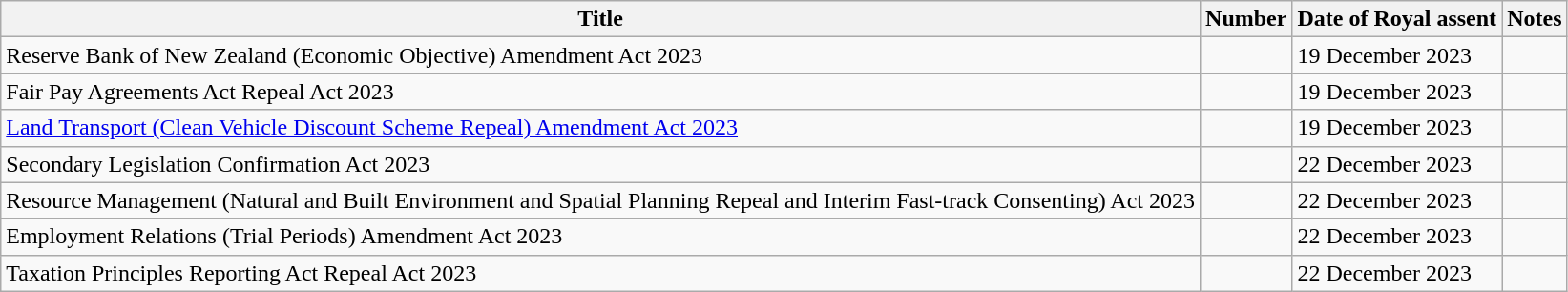<table class="wikitable sortable">
<tr>
<th>Title</th>
<th>Number</th>
<th>Date of Royal assent</th>
<th>Notes</th>
</tr>
<tr>
<td>Reserve Bank of New Zealand (Economic Objective) Amendment Act 2023</td>
<td></td>
<td>19 December 2023</td>
<td></td>
</tr>
<tr>
<td>Fair Pay Agreements Act Repeal Act 2023</td>
<td></td>
<td>19 December 2023</td>
<td></td>
</tr>
<tr>
<td><a href='#'>Land Transport (Clean Vehicle Discount Scheme Repeal) Amendment Act 2023</a></td>
<td></td>
<td>19 December 2023</td>
</tr>
<tr>
<td>Secondary Legislation Confirmation Act 2023</td>
<td></td>
<td>22 December 2023</td>
<td></td>
</tr>
<tr>
<td>Resource Management (Natural and Built Environment and Spatial Planning Repeal and Interim Fast-track Consenting) Act 2023</td>
<td></td>
<td>22 December 2023</td>
</tr>
<tr>
<td>Employment Relations (Trial Periods) Amendment Act 2023</td>
<td></td>
<td>22 December 2023</td>
<td></td>
</tr>
<tr>
<td>Taxation Principles Reporting Act Repeal Act 2023</td>
<td></td>
<td>22 December 2023</td>
<td></td>
</tr>
</table>
